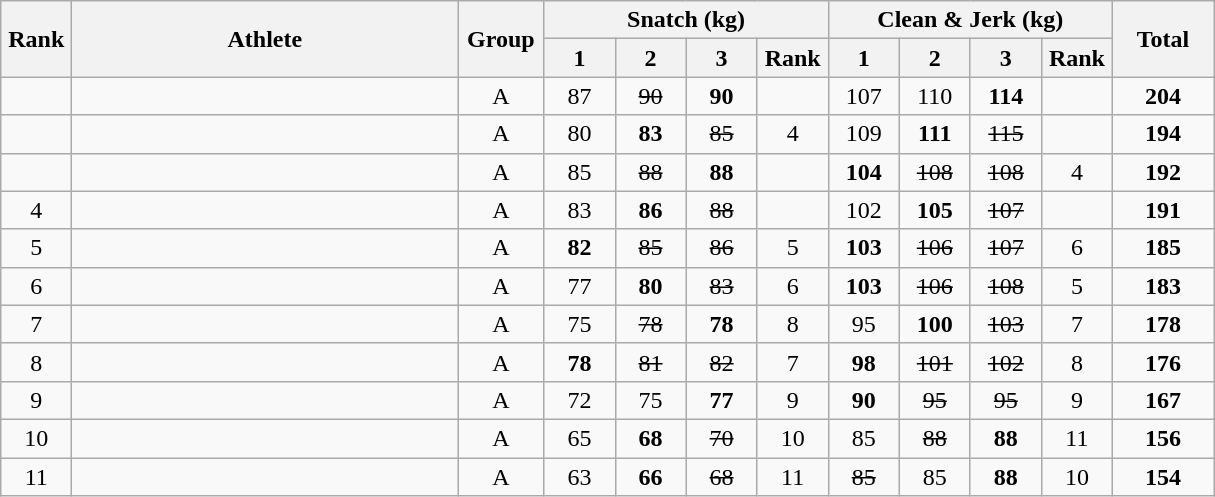<table class = "wikitable" style="text-align:center;">
<tr>
<th rowspan=2 width=40>Rank</th>
<th rowspan=2 width=250>Athlete</th>
<th rowspan=2 width=50>Group</th>
<th colspan=4>Snatch (kg)</th>
<th colspan=4>Clean & Jerk (kg)</th>
<th rowspan=2 width=60>Total</th>
</tr>
<tr>
<th width=40>1</th>
<th width=40>2</th>
<th width=40>3</th>
<th width=40>Rank</th>
<th width=40>1</th>
<th width=40>2</th>
<th width=40>3</th>
<th width=40>Rank</th>
</tr>
<tr>
<td></td>
<td align=left></td>
<td>A</td>
<td>87</td>
<td><s>90</s></td>
<td><strong>90</strong></td>
<td></td>
<td>107</td>
<td>110</td>
<td><strong>114</strong></td>
<td></td>
<td><strong>204</strong></td>
</tr>
<tr>
<td></td>
<td align=left></td>
<td>A</td>
<td>80</td>
<td><strong>83</strong></td>
<td><s>85</s></td>
<td>4</td>
<td>109</td>
<td><strong>111</strong></td>
<td><s>115</s></td>
<td></td>
<td><strong>194</strong></td>
</tr>
<tr>
<td></td>
<td align=left></td>
<td>A</td>
<td>85</td>
<td><s>88</s></td>
<td><strong>88</strong></td>
<td></td>
<td><strong>104</strong></td>
<td><s>108</s></td>
<td><s>108</s></td>
<td>4</td>
<td><strong>192</strong></td>
</tr>
<tr>
<td>4</td>
<td align=left></td>
<td>A</td>
<td>83</td>
<td><strong>86</strong></td>
<td><s>88</s></td>
<td></td>
<td>102</td>
<td><strong>105</strong></td>
<td><s>107</s></td>
<td></td>
<td><strong>191</strong></td>
</tr>
<tr>
<td>5</td>
<td align=left></td>
<td>A</td>
<td><strong>82</strong></td>
<td><s>85</s></td>
<td><s>86</s></td>
<td>5</td>
<td><strong>103</strong></td>
<td><s>106</s></td>
<td><s>107</s></td>
<td>6</td>
<td><strong>185</strong></td>
</tr>
<tr>
<td>6</td>
<td align=left></td>
<td>A</td>
<td>77</td>
<td><strong>80</strong></td>
<td><s>83</s></td>
<td>6</td>
<td><strong>103</strong></td>
<td><s>106</s></td>
<td><s>108</s></td>
<td>5</td>
<td><strong>183</strong></td>
</tr>
<tr>
<td>7</td>
<td align=left></td>
<td>A</td>
<td>75</td>
<td><s>78</s></td>
<td><strong>78</strong></td>
<td>8</td>
<td>95</td>
<td><strong>100</strong></td>
<td><s>103</s></td>
<td>7</td>
<td><strong>178</strong></td>
</tr>
<tr>
<td>8</td>
<td align=left></td>
<td>A</td>
<td><strong>78</strong></td>
<td><s>81</s></td>
<td><s>82</s></td>
<td>7</td>
<td><strong>98</strong></td>
<td><s>101</s></td>
<td><s>102</s></td>
<td>8</td>
<td><strong>176</strong></td>
</tr>
<tr>
<td>9</td>
<td align=left></td>
<td>A</td>
<td>72</td>
<td>75</td>
<td><strong>77</strong></td>
<td>9</td>
<td><strong>90</strong></td>
<td><s>95</s></td>
<td><s>95</s></td>
<td>9</td>
<td><strong>167</strong></td>
</tr>
<tr>
<td>10</td>
<td align=left></td>
<td>A</td>
<td>65</td>
<td><strong>68</strong></td>
<td><s>70</s></td>
<td>10</td>
<td>85</td>
<td><s>88</s></td>
<td><strong>88</strong></td>
<td>11</td>
<td><strong>156</strong></td>
</tr>
<tr>
<td>11</td>
<td align=left></td>
<td>A</td>
<td>63</td>
<td><strong>66</strong></td>
<td><s>68</s></td>
<td>11</td>
<td><s>85</s></td>
<td>85</td>
<td><strong>88</strong></td>
<td>10</td>
<td><strong>154</strong></td>
</tr>
</table>
